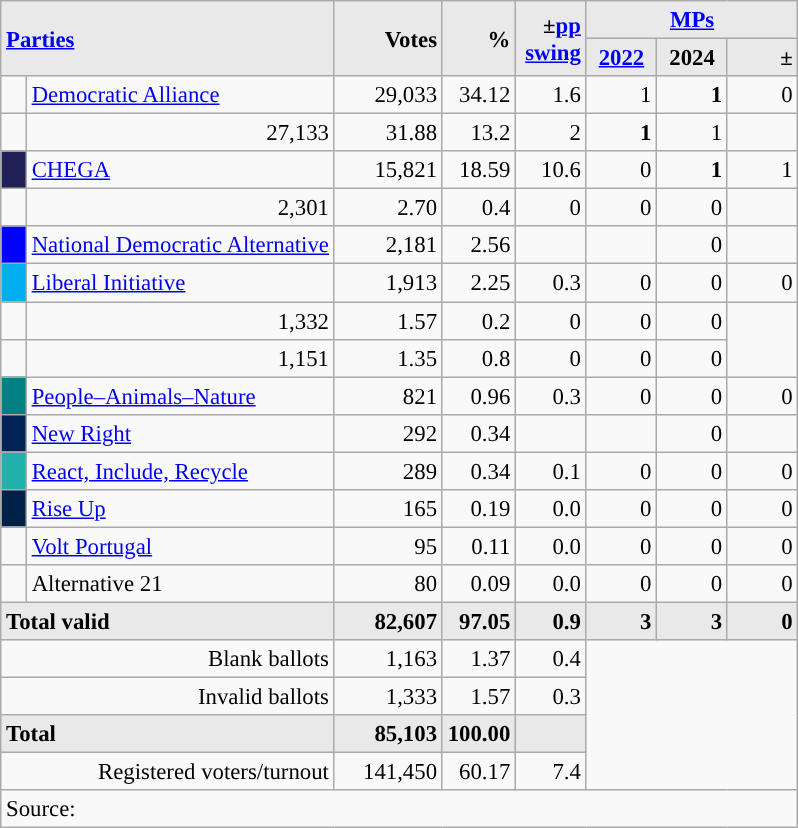<table class="wikitable" style="text-align:right; font-size:95%;">
<tr>
<th rowspan="2" colspan="2" style="background:#e9e9e9; text-align:left;" alignleft><a href='#'>Parties</a></th>
<th rowspan="2" style="background:#e9e9e9; text-align:right;">Votes</th>
<th rowspan="2" style="background:#e9e9e9; text-align:right;">%</th>
<th rowspan="2" style="background:#e9e9e9; text-align:right;">±<a href='#'>pp</a> <a href='#'>swing</a></th>
<th colspan="3" style="background:#e9e9e9; text-align:center;"><a href='#'>MPs</a></th>
</tr>
<tr style="background-color:#E9E9E9">
<th style="background-color:#E9E9E9;text-align:center;"><a href='#'>2022</a></th>
<th style="background-color:#E9E9E9;text-align:center;">2024</th>
<th style="background:#e9e9e9; text-align:right;">±</th>
</tr>
<tr>
<td style="width: 10px"></td>
<td align="left"><a href='#'>Democratic Alliance</a> </td>
<td>29,033</td>
<td>34.12</td>
<td>1.6</td>
<td>1</td>
<td><strong>1</strong></td>
<td>0</td>
</tr>
<tr>
<td></td>
<td>27,133</td>
<td>31.88</td>
<td>13.2</td>
<td>2</td>
<td><strong>1</strong></td>
<td>1</td>
</tr>
<tr>
<td style="width: 10px" bgcolor="#202056" align="center"></td>
<td align="left"><a href='#'>CHEGA</a></td>
<td>15,821</td>
<td>18.59</td>
<td>10.6</td>
<td>0</td>
<td><strong>1</strong></td>
<td>1</td>
</tr>
<tr>
<td></td>
<td>2,301</td>
<td>2.70</td>
<td>0.4</td>
<td>0</td>
<td>0</td>
<td>0</td>
</tr>
<tr>
<td style="width: 10px" bgcolor="blue" align="center"></td>
<td align="left"><a href='#'>National Democratic Alternative</a></td>
<td>2,181</td>
<td>2.56</td>
<td></td>
<td></td>
<td>0</td>
<td></td>
</tr>
<tr>
<td style="width: 10px" bgcolor="#00ADEF" align="center"></td>
<td align="left"><a href='#'>Liberal Initiative</a></td>
<td>1,913</td>
<td>2.25</td>
<td>0.3</td>
<td>0</td>
<td>0</td>
<td>0</td>
</tr>
<tr>
<td></td>
<td>1,332</td>
<td>1.57</td>
<td>0.2</td>
<td>0</td>
<td>0</td>
<td>0</td>
</tr>
<tr>
<td></td>
<td>1,151</td>
<td>1.35</td>
<td>0.8</td>
<td>0</td>
<td>0</td>
<td>0</td>
</tr>
<tr>
<td style="width: 10px" bgcolor="teal" align="center"></td>
<td align="left"><a href='#'>People–Animals–Nature</a></td>
<td>821</td>
<td>0.96</td>
<td>0.3</td>
<td>0</td>
<td>0</td>
<td>0</td>
</tr>
<tr>
<td style="width: 10px" bgcolor="#012257" align="center"></td>
<td align="left"><a href='#'>New Right</a></td>
<td>292</td>
<td>0.34</td>
<td></td>
<td></td>
<td>0</td>
<td></td>
</tr>
<tr>
<td style="width: 10px" bgcolor="LightSeaGreen" align="center"></td>
<td align="left"><a href='#'>React, Include, Recycle</a></td>
<td>289</td>
<td>0.34</td>
<td>0.1</td>
<td>0</td>
<td>0</td>
<td>0</td>
</tr>
<tr>
<td style="width: 10px" bgcolor="#002147" align="center"></td>
<td align="left"><a href='#'>Rise Up</a></td>
<td>165</td>
<td>0.19</td>
<td>0.0</td>
<td>0</td>
<td>0</td>
<td>0</td>
</tr>
<tr>
<td style="width: 10px"></td>
<td align="left"><a href='#'>Volt Portugal</a></td>
<td>95</td>
<td>0.11</td>
<td>0.0</td>
<td>0</td>
<td>0</td>
<td>0</td>
</tr>
<tr>
<td style="width: 10px"></td>
<td align="left">Alternative 21 </td>
<td>80</td>
<td>0.09</td>
<td>0.0</td>
<td>0</td>
<td>0</td>
<td>0</td>
</tr>
<tr>
<td colspan=2 align=left style="background-color:#E9E9E9"><strong>Total valid</strong></td>
<td width="65" align="right" style="background-color:#E9E9E9"><strong>82,607</strong></td>
<td width="40" align="right" style="background-color:#E9E9E9"><strong>97.05</strong></td>
<td width="40" align="right" style="background-color:#E9E9E9"><strong>0.9</strong></td>
<td width="40" align="right" style="background-color:#E9E9E9"><strong>3</strong></td>
<td width="40" align="right" style="background-color:#E9E9E9"><strong>3</strong></td>
<td width="40" align="right" style="background-color:#E9E9E9"><strong>0</strong></td>
</tr>
<tr>
<td colspan=2>Blank ballots</td>
<td>1,163</td>
<td>1.37</td>
<td>0.4</td>
<td colspan="3" rowspan="4"></td>
</tr>
<tr>
<td colspan=2>Invalid ballots</td>
<td>1,333</td>
<td>1.57</td>
<td>0.3</td>
</tr>
<tr>
<td colspan=2 align=left style="background-color:#E9E9E9"><strong>Total</strong></td>
<td width="50" align="right" style="background-color:#E9E9E9"><strong>85,103</strong></td>
<td width="40" align="right" style="background-color:#E9E9E9"><strong>100.00</strong></td>
<td width="40" align="right" style="background-color:#E9E9E9"></td>
</tr>
<tr>
<td colspan=2>Registered voters/turnout</td>
<td>141,450</td>
<td>60.17</td>
<td>7.4</td>
</tr>
<tr>
<td colspan=8 align=left>Source: </td>
</tr>
</table>
